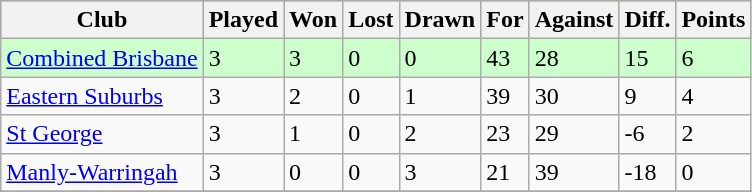<table class="wikitable">
<tr style="background:#bdb76b;">
<th>Club</th>
<th>Played</th>
<th>Won</th>
<th>Lost</th>
<th>Drawn</th>
<th>For</th>
<th>Against</th>
<th>Diff.</th>
<th>Points</th>
</tr>
<tr style="background:#cfc;">
<td> <a href='#'>Combined Brisbane</a></td>
<td>3</td>
<td>3</td>
<td>0</td>
<td>0</td>
<td>43</td>
<td>28</td>
<td>15</td>
<td>6</td>
</tr>
<tr>
<td> <a href='#'>Eastern Suburbs</a></td>
<td>3</td>
<td>2</td>
<td>0</td>
<td>1</td>
<td>39</td>
<td>30</td>
<td>9</td>
<td>4</td>
</tr>
<tr>
<td> <a href='#'>St George</a></td>
<td>3</td>
<td>1</td>
<td>0</td>
<td>2</td>
<td>23</td>
<td>29</td>
<td>-6</td>
<td>2</td>
</tr>
<tr>
<td> <a href='#'>Manly-Warringah</a></td>
<td>3</td>
<td>0</td>
<td>0</td>
<td>3</td>
<td>21</td>
<td>39</td>
<td>-18</td>
<td>0</td>
</tr>
<tr>
</tr>
</table>
